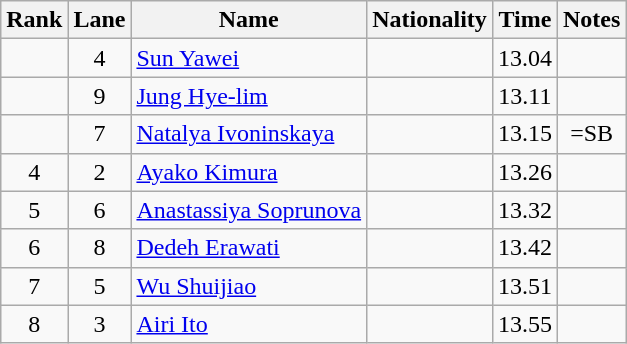<table class="wikitable sortable" style="text-align:center">
<tr>
<th>Rank</th>
<th>Lane</th>
<th>Name</th>
<th>Nationality</th>
<th>Time</th>
<th>Notes</th>
</tr>
<tr>
<td></td>
<td>4</td>
<td align=left><a href='#'>Sun Yawei</a></td>
<td align=left></td>
<td>13.04</td>
<td></td>
</tr>
<tr>
<td></td>
<td>9</td>
<td align=left><a href='#'>Jung Hye-lim</a></td>
<td align=left></td>
<td>13.11</td>
<td></td>
</tr>
<tr>
<td></td>
<td>7</td>
<td align=left><a href='#'>Natalya Ivoninskaya</a></td>
<td align=left></td>
<td>13.15</td>
<td>=SB</td>
</tr>
<tr>
<td>4</td>
<td>2</td>
<td align=left><a href='#'>Ayako Kimura</a></td>
<td align=left></td>
<td>13.26</td>
<td></td>
</tr>
<tr>
<td>5</td>
<td>6</td>
<td align=left><a href='#'>Anastassiya Soprunova</a></td>
<td align=left></td>
<td>13.32</td>
<td></td>
</tr>
<tr>
<td>6</td>
<td>8</td>
<td align=left><a href='#'>Dedeh Erawati</a></td>
<td align=left></td>
<td>13.42</td>
<td></td>
</tr>
<tr>
<td>7</td>
<td>5</td>
<td align=left><a href='#'>Wu Shuijiao</a></td>
<td align=left></td>
<td>13.51</td>
<td></td>
</tr>
<tr>
<td>8</td>
<td>3</td>
<td align=left><a href='#'>Airi Ito</a></td>
<td align=left></td>
<td>13.55</td>
<td></td>
</tr>
</table>
